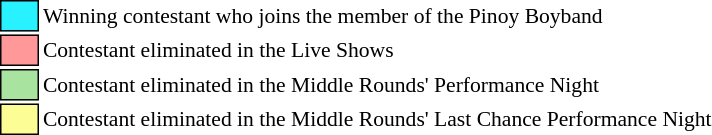<table class="toccolours" style="font-size: 90%; white-space: nowrap;">
<tr>
<td style="background:#28f2ff; border: 1px solid black;">      </td>
<td>Winning contestant who joins the member of the Pinoy Boyband</td>
</tr>
<tr>
<td style="background:#FF9999; border: 1px solid black;">      </td>
<td>Contestant eliminated in the Live Shows</td>
</tr>
<tr>
<td style="background:#A8E4A0; border: 1px solid black;">      </td>
<td>Contestant eliminated in the Middle Rounds' Performance Night</td>
</tr>
<tr>
<td style="background:#FDFD96; border: 1px solid black;">      </td>
<td>Contestant eliminated in the Middle Rounds' Last Chance Performance Night</td>
</tr>
</table>
